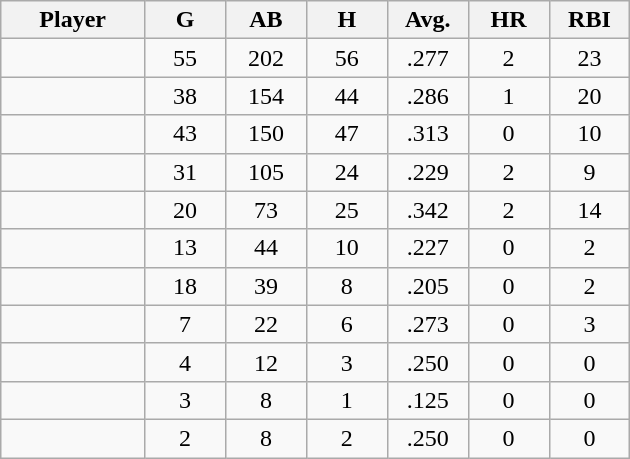<table class="wikitable sortable">
<tr>
<th bgcolor="#DDDDFF" width="16%">Player</th>
<th bgcolor="#DDDDFF" width="9%">G</th>
<th bgcolor="#DDDDFF" width="9%">AB</th>
<th bgcolor="#DDDDFF" width="9%">H</th>
<th bgcolor="#DDDDFF" width="9%">Avg.</th>
<th bgcolor="#DDDDFF" width="9%">HR</th>
<th bgcolor="#DDDDFF" width="9%">RBI</th>
</tr>
<tr align="center">
<td></td>
<td>55</td>
<td>202</td>
<td>56</td>
<td>.277</td>
<td>2</td>
<td>23</td>
</tr>
<tr align="center">
<td></td>
<td>38</td>
<td>154</td>
<td>44</td>
<td>.286</td>
<td>1</td>
<td>20</td>
</tr>
<tr align="center">
<td></td>
<td>43</td>
<td>150</td>
<td>47</td>
<td>.313</td>
<td>0</td>
<td>10</td>
</tr>
<tr align="center">
<td></td>
<td>31</td>
<td>105</td>
<td>24</td>
<td>.229</td>
<td>2</td>
<td>9</td>
</tr>
<tr align="center">
<td></td>
<td>20</td>
<td>73</td>
<td>25</td>
<td>.342</td>
<td>2</td>
<td>14</td>
</tr>
<tr align="center">
<td></td>
<td>13</td>
<td>44</td>
<td>10</td>
<td>.227</td>
<td>0</td>
<td>2</td>
</tr>
<tr align="center">
<td></td>
<td>18</td>
<td>39</td>
<td>8</td>
<td>.205</td>
<td>0</td>
<td>2</td>
</tr>
<tr align="center">
<td></td>
<td>7</td>
<td>22</td>
<td>6</td>
<td>.273</td>
<td>0</td>
<td>3</td>
</tr>
<tr align="center">
<td></td>
<td>4</td>
<td>12</td>
<td>3</td>
<td>.250</td>
<td>0</td>
<td>0</td>
</tr>
<tr align="center">
<td></td>
<td>3</td>
<td>8</td>
<td>1</td>
<td>.125</td>
<td>0</td>
<td>0</td>
</tr>
<tr align="center">
<td></td>
<td>2</td>
<td>8</td>
<td>2</td>
<td>.250</td>
<td>0</td>
<td>0</td>
</tr>
</table>
